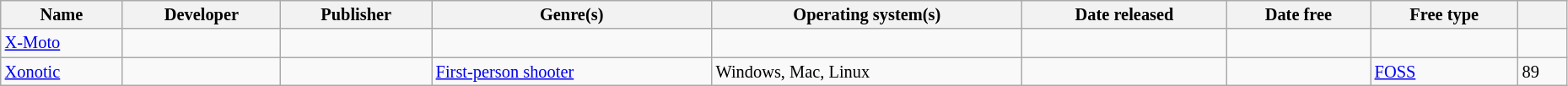<table class="wikitable sortable" style="font-size:85%; width:98%">
<tr>
<th>Name</th>
<th>Developer</th>
<th>Publisher</th>
<th>Genre(s)</th>
<th>Operating system(s)</th>
<th>Date released</th>
<th>Date free</th>
<th>Free type</th>
<th></th>
</tr>
<tr>
<td><a href='#'>X-Moto</a></td>
<td></td>
<td></td>
<td></td>
<td></td>
<td></td>
<td></td>
<td></td>
<td></td>
</tr>
<tr>
<td><a href='#'>Xonotic</a></td>
<td></td>
<td></td>
<td><a href='#'>First-person shooter</a></td>
<td>Windows, Mac, Linux</td>
<td></td>
<td></td>
<td><a href='#'>FOSS</a></td>
<td>89</td>
</tr>
</table>
